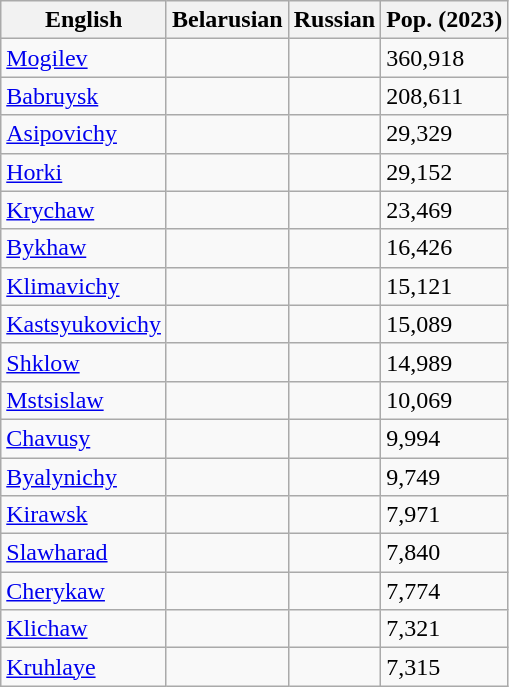<table class="wikitable sortable">
<tr>
<th>English</th>
<th>Belarusian</th>
<th>Russian</th>
<th>Pop. (2023)</th>
</tr>
<tr>
<td><a href='#'>Mogilev</a></td>
<td></td>
<td></td>
<td>360,918</td>
</tr>
<tr>
<td><a href='#'>Babruysk</a></td>
<td></td>
<td></td>
<td>208,611</td>
</tr>
<tr>
<td><a href='#'>Asipovichy</a></td>
<td></td>
<td></td>
<td>29,329</td>
</tr>
<tr>
<td><a href='#'>Horki</a></td>
<td></td>
<td></td>
<td>29,152</td>
</tr>
<tr>
<td><a href='#'>Krychaw</a></td>
<td></td>
<td></td>
<td>23,469</td>
</tr>
<tr>
<td><a href='#'>Bykhaw</a></td>
<td></td>
<td></td>
<td>16,426</td>
</tr>
<tr>
<td><a href='#'>Klimavichy</a></td>
<td></td>
<td></td>
<td>15,121</td>
</tr>
<tr>
<td><a href='#'>Kastsyukovichy</a></td>
<td></td>
<td></td>
<td>15,089</td>
</tr>
<tr>
<td><a href='#'>Shklow</a></td>
<td></td>
<td></td>
<td>14,989</td>
</tr>
<tr>
<td><a href='#'>Mstsislaw</a></td>
<td></td>
<td></td>
<td>10,069</td>
</tr>
<tr>
<td><a href='#'>Chavusy</a></td>
<td></td>
<td></td>
<td>9,994</td>
</tr>
<tr>
<td><a href='#'>Byalynichy</a></td>
<td></td>
<td></td>
<td>9,749</td>
</tr>
<tr>
<td><a href='#'>Kirawsk</a></td>
<td></td>
<td></td>
<td>7,971</td>
</tr>
<tr>
<td><a href='#'>Slawharad</a></td>
<td></td>
<td></td>
<td>7,840</td>
</tr>
<tr>
<td><a href='#'>Cherykaw</a></td>
<td></td>
<td></td>
<td>7,774</td>
</tr>
<tr>
<td><a href='#'>Klichaw</a></td>
<td></td>
<td></td>
<td>7,321</td>
</tr>
<tr>
<td><a href='#'>Kruhlaye</a></td>
<td></td>
<td></td>
<td>7,315</td>
</tr>
</table>
